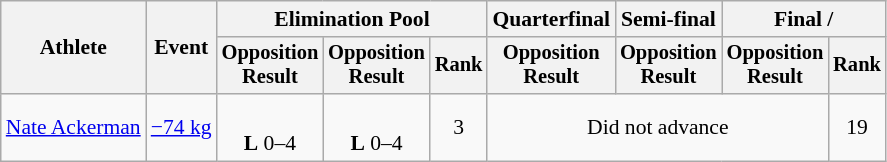<table class="wikitable" style="font-size:90%">
<tr>
<th rowspan="2">Athlete</th>
<th rowspan="2">Event</th>
<th colspan=3>Elimination Pool</th>
<th>Quarterfinal</th>
<th>Semi-final</th>
<th colspan=2>Final / </th>
</tr>
<tr style="font-size: 95%">
<th>Opposition<br>Result</th>
<th>Opposition<br>Result</th>
<th>Rank</th>
<th>Opposition<br>Result</th>
<th>Opposition<br>Result</th>
<th>Opposition<br>Result</th>
<th>Rank</th>
</tr>
<tr align=center>
<td align=left><a href='#'>Nate Ackerman</a></td>
<td align=left><a href='#'>−74 kg</a></td>
<td><br><strong>L</strong> 0–4 <sup></sup></td>
<td><br><strong>L</strong> 0–4 <sup></sup></td>
<td>3</td>
<td colspan=3>Did not advance</td>
<td>19</td>
</tr>
</table>
